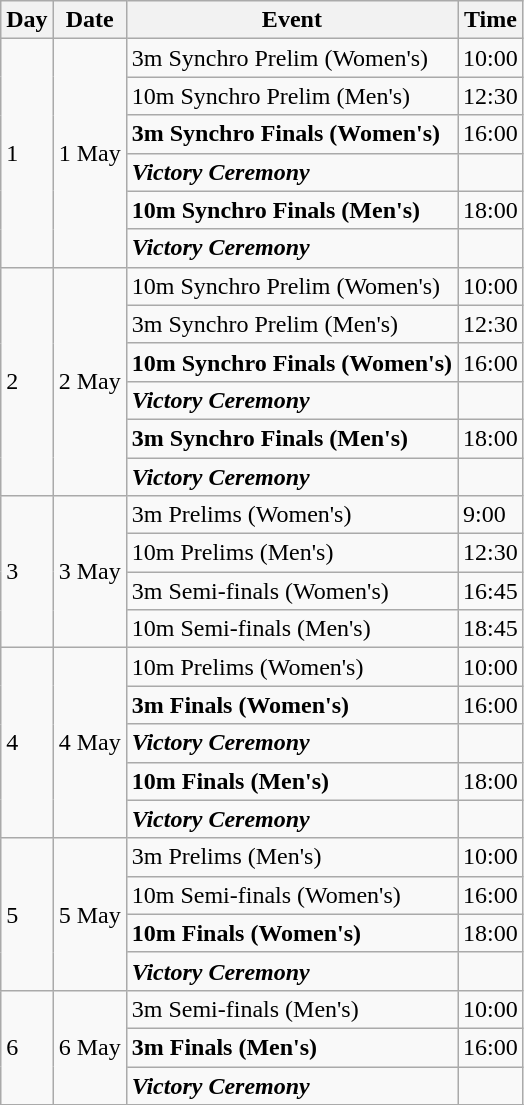<table class="wikitable">
<tr>
<th>Day</th>
<th>Date</th>
<th>Event</th>
<th>Time</th>
</tr>
<tr>
<td rowspan="6">1</td>
<td rowspan="6">1 May</td>
<td>3m Synchro Prelim (Women's)</td>
<td>10:00</td>
</tr>
<tr>
<td>10m Synchro Prelim (Men's)</td>
<td>12:30</td>
</tr>
<tr>
<td><strong>3m Synchro Finals (Women's)</strong></td>
<td>16:00</td>
</tr>
<tr>
<td><strong><em>Victory Ceremony</em></strong></td>
<td></td>
</tr>
<tr>
<td><strong>10m Synchro Finals (Men's)</strong></td>
<td>18:00</td>
</tr>
<tr>
<td><strong><em>Victory Ceremony</em></strong></td>
<td></td>
</tr>
<tr>
<td rowspan="6">2</td>
<td rowspan="6">2 May</td>
<td>10m Synchro Prelim (Women's)</td>
<td>10:00</td>
</tr>
<tr>
<td>3m Synchro Prelim (Men's)</td>
<td>12:30</td>
</tr>
<tr>
<td><strong>10m Synchro Finals (Women's)</strong></td>
<td>16:00</td>
</tr>
<tr>
<td><strong><em>Victory Ceremony</em></strong></td>
<td></td>
</tr>
<tr>
<td><strong>3m Synchro Finals (Men's)</strong></td>
<td>18:00</td>
</tr>
<tr>
<td><strong><em>Victory Ceremony</em></strong></td>
<td></td>
</tr>
<tr>
<td rowspan="4">3</td>
<td rowspan="4">3 May</td>
<td>3m Prelims (Women's)</td>
<td>9:00</td>
</tr>
<tr>
<td>10m Prelims (Men's)</td>
<td>12:30</td>
</tr>
<tr>
<td>3m Semi-finals (Women's)</td>
<td>16:45</td>
</tr>
<tr>
<td>10m Semi-finals (Men's)</td>
<td>18:45</td>
</tr>
<tr>
<td rowspan="5">4</td>
<td rowspan="5">4 May</td>
<td>10m Prelims (Women's)</td>
<td>10:00</td>
</tr>
<tr>
<td><strong>3m Finals (Women's)</strong></td>
<td>16:00</td>
</tr>
<tr>
<td><strong><em>Victory Ceremony</em></strong></td>
<td></td>
</tr>
<tr>
<td><strong>10m Finals (Men's)</strong></td>
<td>18:00</td>
</tr>
<tr>
<td><strong><em>Victory Ceremony</em></strong></td>
<td></td>
</tr>
<tr>
<td rowspan="4">5</td>
<td rowspan="4">5 May</td>
<td>3m Prelims (Men's)</td>
<td>10:00</td>
</tr>
<tr>
<td>10m Semi-finals (Women's)</td>
<td>16:00</td>
</tr>
<tr>
<td><strong>10m Finals (Women's)</strong></td>
<td>18:00</td>
</tr>
<tr>
<td><strong><em>Victory Ceremony</em></strong></td>
<td></td>
</tr>
<tr>
<td rowspan="3">6</td>
<td rowspan="3">6 May</td>
<td>3m Semi-finals (Men's)</td>
<td>10:00</td>
</tr>
<tr>
<td><strong>3m Finals (Men's)</strong></td>
<td>16:00</td>
</tr>
<tr>
<td><strong><em>Victory Ceremony</em></strong></td>
<td></td>
</tr>
<tr>
</tr>
</table>
